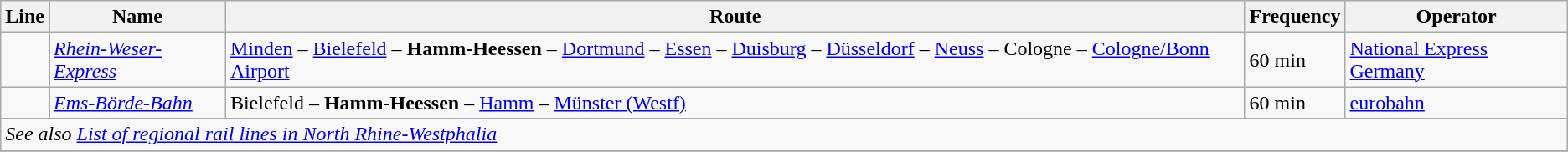<table class="wikitable">
<tr>
<th>Line</th>
<th>Name</th>
<th>Route</th>
<th>Frequency</th>
<th>Operator</th>
</tr>
<tr>
<td></td>
<td><em><a href='#'>Rhein-Weser-Express</a></em></td>
<td><a href='#'>Minden</a> – <a href='#'>Bielefeld</a> – <strong>Hamm-Heessen</strong> –  <a href='#'>Dortmund</a> – <a href='#'>Essen</a> – <a href='#'>Duisburg</a> – <a href='#'>Düsseldorf</a> – <a href='#'>Neuss</a> – Cologne – <a href='#'>Cologne/Bonn Airport</a></td>
<td>60 min</td>
<td><a href='#'>National Express Germany</a></td>
</tr>
<tr>
<td></td>
<td><em><a href='#'>Ems-Börde-Bahn</a></em></td>
<td>Bielefeld – <strong>Hamm-Heessen</strong> – <a href='#'>Hamm</a> – <a href='#'>Münster (Westf)</a></td>
<td>60 min</td>
<td><a href='#'>eurobahn</a></td>
</tr>
<tr>
<td colspan="5"><em>See also <a href='#'>List of regional rail lines in North Rhine-Westphalia</a></em></td>
</tr>
<tr>
</tr>
</table>
